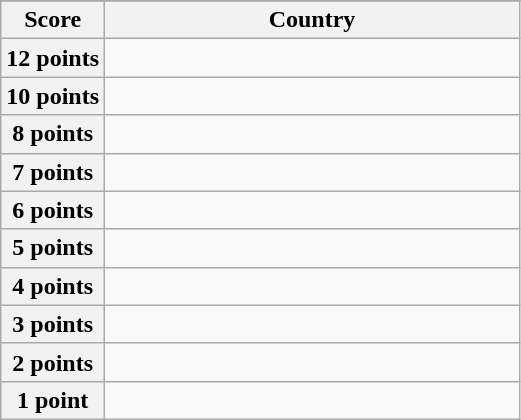<table class="wikitable">
<tr>
</tr>
<tr>
<th scope="col" width="20%">Score</th>
<th scope="col">Country</th>
</tr>
<tr>
<th scope="row">12 points</th>
<td></td>
</tr>
<tr>
<th scope="row">10 points</th>
<td></td>
</tr>
<tr>
<th scope="row">8 points</th>
<td></td>
</tr>
<tr>
<th scope="row">7 points</th>
<td></td>
</tr>
<tr>
<th scope="row">6 points</th>
<td></td>
</tr>
<tr>
<th scope="row">5 points</th>
<td></td>
</tr>
<tr>
<th scope="row">4 points</th>
<td></td>
</tr>
<tr>
<th scope="row">3 points</th>
<td></td>
</tr>
<tr>
<th scope="row">2 points</th>
<td></td>
</tr>
<tr>
<th scope="row">1 point</th>
<td></td>
</tr>
</table>
